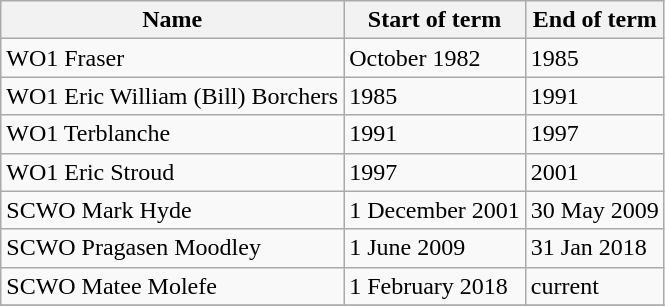<table class="wikitable">
<tr>
<th>Name</th>
<th>Start of term</th>
<th>End of term</th>
</tr>
<tr>
<td>WO1 Fraser</td>
<td>October 1982</td>
<td>1985</td>
</tr>
<tr>
<td>WO1 Eric William (Bill)  Borchers</td>
<td>1985</td>
<td>1991</td>
</tr>
<tr>
<td>WO1 Terblanche</td>
<td>1991</td>
<td>1997</td>
</tr>
<tr>
<td>WO1 Eric Stroud</td>
<td>1997</td>
<td>2001</td>
</tr>
<tr>
<td>SCWO Mark Hyde</td>
<td>1 December 2001</td>
<td>30 May 2009</td>
</tr>
<tr>
<td>SCWO Pragasen Moodley</td>
<td>1 June 2009</td>
<td>31 Jan 2018</td>
</tr>
<tr>
<td>SCWO Matee Molefe</td>
<td>1 February 2018</td>
<td>current</td>
</tr>
<tr>
</tr>
</table>
